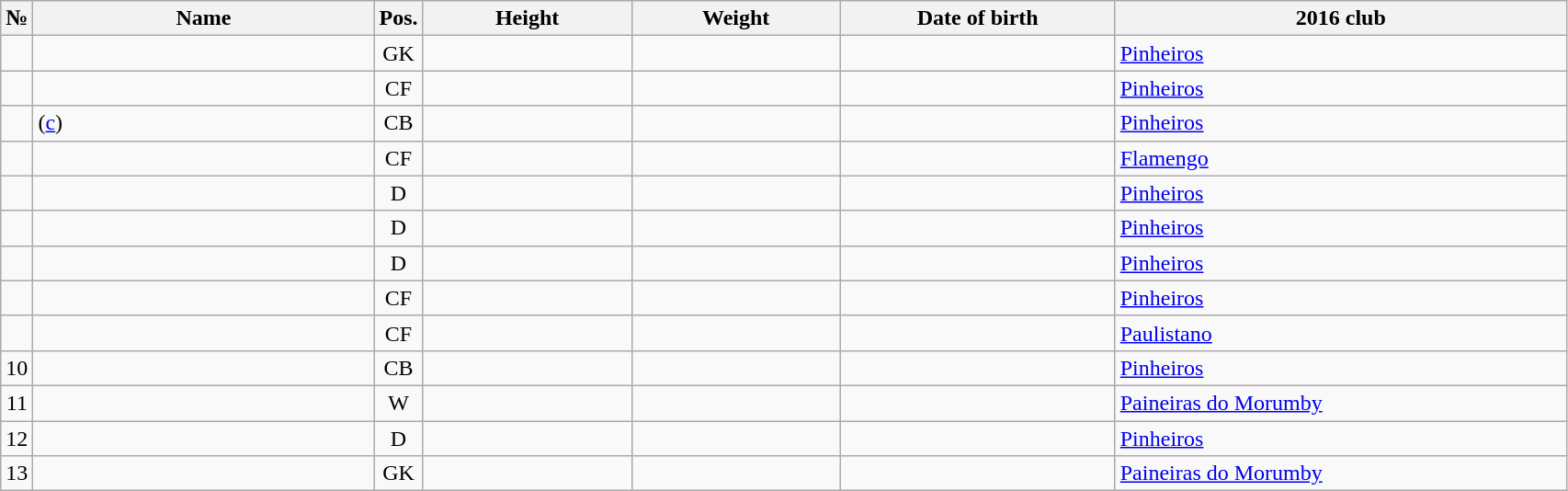<table class="wikitable sortable" style="font-size:100%; text-align:center;">
<tr>
<th>№</th>
<th style="width:15em">Name</th>
<th>Pos.</th>
<th style="width:9em">Height</th>
<th style="width:9em">Weight</th>
<th style="width:12em">Date of birth</th>
<th style="width:20em">2016 club</th>
</tr>
<tr>
<td></td>
<td style="text-align:left;"></td>
<td>GK</td>
<td></td>
<td></td>
<td style="text-align:right;"></td>
<td style="text-align:left;"> <a href='#'>Pinheiros</a></td>
</tr>
<tr>
<td></td>
<td style="text-align:left;"></td>
<td>CF</td>
<td></td>
<td></td>
<td style="text-align:right;"></td>
<td style="text-align:left;"> <a href='#'>Pinheiros</a></td>
</tr>
<tr>
<td></td>
<td style="text-align:left;"> (<a href='#'>c</a>)</td>
<td>CB</td>
<td></td>
<td></td>
<td style="text-align:right;"></td>
<td style="text-align:left;"> <a href='#'>Pinheiros</a></td>
</tr>
<tr>
<td></td>
<td style="text-align:left;"></td>
<td>CF</td>
<td></td>
<td></td>
<td style="text-align:right;"></td>
<td style="text-align:left;"> <a href='#'>Flamengo</a></td>
</tr>
<tr>
<td></td>
<td style="text-align:left;"></td>
<td>D</td>
<td></td>
<td></td>
<td style="text-align:right;"></td>
<td style="text-align:left;"> <a href='#'>Pinheiros</a></td>
</tr>
<tr>
<td></td>
<td style="text-align:left;"></td>
<td>D</td>
<td></td>
<td></td>
<td style="text-align:right;"></td>
<td style="text-align:left;"> <a href='#'>Pinheiros</a></td>
</tr>
<tr>
<td></td>
<td style="text-align:left;"></td>
<td>D</td>
<td></td>
<td></td>
<td style="text-align:right;"></td>
<td style="text-align:left;"> <a href='#'>Pinheiros</a></td>
</tr>
<tr>
<td></td>
<td style="text-align:left;"></td>
<td>CF</td>
<td></td>
<td></td>
<td style="text-align:right;"></td>
<td style="text-align:left;"> <a href='#'>Pinheiros</a></td>
</tr>
<tr>
<td></td>
<td style="text-align:left;"></td>
<td>CF</td>
<td></td>
<td></td>
<td style="text-align:right;"></td>
<td style="text-align:left;"> <a href='#'>Paulistano</a></td>
</tr>
<tr>
<td>10</td>
<td style="text-align:left;"></td>
<td>CB</td>
<td></td>
<td></td>
<td style="text-align:right;"></td>
<td style="text-align:left;"> <a href='#'>Pinheiros</a></td>
</tr>
<tr>
<td>11</td>
<td style="text-align:left;"></td>
<td>W</td>
<td></td>
<td></td>
<td style="text-align:right;"></td>
<td style="text-align:left;"> <a href='#'>Paineiras do Morumby</a></td>
</tr>
<tr>
<td>12</td>
<td style="text-align:left;"></td>
<td>D</td>
<td></td>
<td></td>
<td style="text-align:right;"></td>
<td style="text-align:left;"> <a href='#'>Pinheiros</a></td>
</tr>
<tr>
<td>13</td>
<td style="text-align:left;"></td>
<td>GK</td>
<td></td>
<td></td>
<td style="text-align:right;"></td>
<td style="text-align:left;"> <a href='#'>Paineiras do Morumby</a></td>
</tr>
</table>
